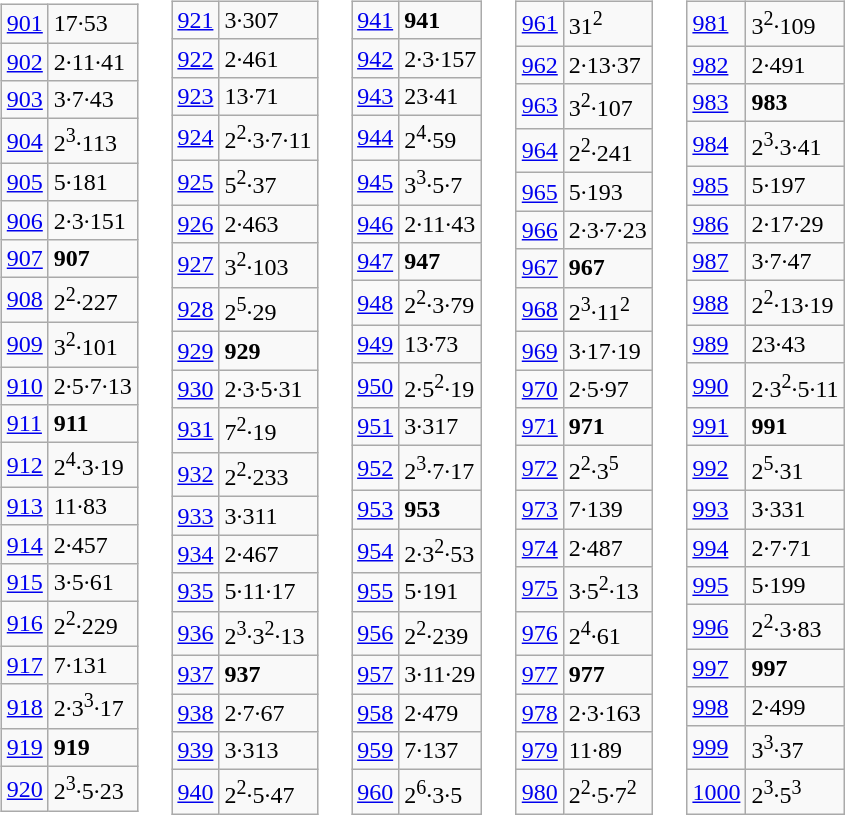<table border="0" cellpadding="3" cellspacing="0">
<tr>
<td><br><table class="wikitable">
<tr>
<td><a href='#'> 901</a></td>
<td>17·53</td>
</tr>
<tr>
<td><a href='#'> 902</a></td>
<td>2·11·41</td>
</tr>
<tr>
<td><a href='#'> 903</a></td>
<td>3·7·43</td>
</tr>
<tr>
<td><a href='#'> 904</a></td>
<td>2<sup>3</sup>·113</td>
</tr>
<tr>
<td><a href='#'> 905</a></td>
<td>5·181</td>
</tr>
<tr>
<td><a href='#'> 906</a></td>
<td>2·3·151</td>
</tr>
<tr>
<td><a href='#'> 907</a></td>
<td><strong>907</strong></td>
</tr>
<tr>
<td><a href='#'> 908</a></td>
<td>2<sup>2</sup>·227</td>
</tr>
<tr>
<td><a href='#'> 909</a></td>
<td>3<sup>2</sup>·101</td>
</tr>
<tr>
<td><a href='#'> 910</a></td>
<td>2·5·7·13</td>
</tr>
<tr>
<td><a href='#'> 911</a></td>
<td><strong>911</strong></td>
</tr>
<tr>
<td><a href='#'> 912</a></td>
<td>2<sup>4</sup>·3·19</td>
</tr>
<tr>
<td><a href='#'> 913</a></td>
<td>11·83</td>
</tr>
<tr>
<td><a href='#'> 914</a></td>
<td>2·457</td>
</tr>
<tr>
<td><a href='#'> 915</a></td>
<td>3·5·61</td>
</tr>
<tr>
<td><a href='#'> 916</a></td>
<td>2<sup>2</sup>·229</td>
</tr>
<tr>
<td><a href='#'> 917</a></td>
<td>7·131</td>
</tr>
<tr>
<td><a href='#'> 918</a></td>
<td>2·3<sup>3</sup>·17</td>
</tr>
<tr>
<td><a href='#'> 919</a></td>
<td><strong>919</strong></td>
</tr>
<tr>
<td><a href='#'> 920</a></td>
<td>2<sup>3</sup>·5·23</td>
</tr>
</table>
</td>
<td><br><table class="wikitable">
<tr>
<td><a href='#'> 921</a></td>
<td>3·307</td>
</tr>
<tr>
<td><a href='#'> 922</a></td>
<td>2·461</td>
</tr>
<tr>
<td><a href='#'> 923</a></td>
<td>13·71</td>
</tr>
<tr>
<td><a href='#'> 924</a></td>
<td>2<sup>2</sup>·3·7·11</td>
</tr>
<tr>
<td><a href='#'> 925</a></td>
<td>5<sup>2</sup>·37</td>
</tr>
<tr>
<td><a href='#'> 926</a></td>
<td>2·463</td>
</tr>
<tr>
<td><a href='#'> 927</a></td>
<td>3<sup>2</sup>·103</td>
</tr>
<tr>
<td><a href='#'> 928</a></td>
<td>2<sup>5</sup>·29</td>
</tr>
<tr>
<td><a href='#'> 929</a></td>
<td><strong>929</strong></td>
</tr>
<tr>
<td><a href='#'> 930</a></td>
<td>2·3·5·31</td>
</tr>
<tr>
<td><a href='#'> 931</a></td>
<td>7<sup>2</sup>·19</td>
</tr>
<tr>
<td><a href='#'> 932</a></td>
<td>2<sup>2</sup>·233</td>
</tr>
<tr>
<td><a href='#'> 933</a></td>
<td>3·311</td>
</tr>
<tr>
<td><a href='#'> 934</a></td>
<td>2·467</td>
</tr>
<tr>
<td><a href='#'> 935</a></td>
<td>5·11·17</td>
</tr>
<tr>
<td><a href='#'> 936</a></td>
<td>2<sup>3</sup>·3<sup>2</sup>·13</td>
</tr>
<tr>
<td><a href='#'> 937</a></td>
<td><strong>937</strong></td>
</tr>
<tr>
<td><a href='#'> 938</a></td>
<td>2·7·67</td>
</tr>
<tr>
<td><a href='#'> 939</a></td>
<td>3·313</td>
</tr>
<tr>
<td><a href='#'> 940</a></td>
<td>2<sup>2</sup>·5·47</td>
</tr>
</table>
</td>
<td><br><table class="wikitable">
<tr>
<td><a href='#'> 941</a></td>
<td><strong>941</strong></td>
</tr>
<tr>
<td><a href='#'> 942</a></td>
<td>2·3·157</td>
</tr>
<tr>
<td><a href='#'> 943</a></td>
<td>23·41</td>
</tr>
<tr>
<td><a href='#'> 944</a></td>
<td>2<sup>4</sup>·59</td>
</tr>
<tr>
<td><a href='#'> 945</a></td>
<td>3<sup>3</sup>·5·7</td>
</tr>
<tr>
<td><a href='#'> 946</a></td>
<td>2·11·43</td>
</tr>
<tr>
<td><a href='#'> 947</a></td>
<td><strong>947</strong></td>
</tr>
<tr>
<td><a href='#'> 948</a></td>
<td>2<sup>2</sup>·3·79</td>
</tr>
<tr>
<td><a href='#'> 949</a></td>
<td>13·73</td>
</tr>
<tr>
<td><a href='#'> 950</a></td>
<td>2·5<sup>2</sup>·19</td>
</tr>
<tr>
<td><a href='#'> 951</a></td>
<td>3·317</td>
</tr>
<tr>
<td><a href='#'> 952</a></td>
<td>2<sup>3</sup>·7·17</td>
</tr>
<tr>
<td><a href='#'> 953</a></td>
<td><strong>953</strong></td>
</tr>
<tr>
<td><a href='#'> 954</a></td>
<td>2·3<sup>2</sup>·53</td>
</tr>
<tr>
<td><a href='#'> 955</a></td>
<td>5·191</td>
</tr>
<tr>
<td><a href='#'> 956</a></td>
<td>2<sup>2</sup>·239</td>
</tr>
<tr>
<td><a href='#'> 957</a></td>
<td>3·11·29</td>
</tr>
<tr>
<td><a href='#'> 958</a></td>
<td>2·479</td>
</tr>
<tr>
<td><a href='#'> 959</a></td>
<td>7·137</td>
</tr>
<tr>
<td><a href='#'> 960</a></td>
<td>2<sup>6</sup>·3·5</td>
</tr>
</table>
</td>
<td><br><table class="wikitable">
<tr>
<td><a href='#'> 961</a></td>
<td>31<sup>2</sup></td>
</tr>
<tr>
<td><a href='#'> 962</a></td>
<td>2·13·37</td>
</tr>
<tr>
<td><a href='#'> 963</a></td>
<td>3<sup>2</sup>·107</td>
</tr>
<tr>
<td><a href='#'> 964</a></td>
<td>2<sup>2</sup>·241</td>
</tr>
<tr>
<td><a href='#'> 965</a></td>
<td>5·193</td>
</tr>
<tr>
<td><a href='#'> 966</a></td>
<td>2·3·7·23</td>
</tr>
<tr>
<td><a href='#'> 967</a></td>
<td><strong>967</strong></td>
</tr>
<tr>
<td><a href='#'> 968</a></td>
<td>2<sup>3</sup>·11<sup>2</sup></td>
</tr>
<tr>
<td><a href='#'> 969</a></td>
<td>3·17·19</td>
</tr>
<tr>
<td><a href='#'> 970</a></td>
<td>2·5·97</td>
</tr>
<tr>
<td><a href='#'> 971</a></td>
<td><strong>971</strong></td>
</tr>
<tr>
<td><a href='#'> 972</a></td>
<td>2<sup>2</sup>·3<sup>5</sup></td>
</tr>
<tr>
<td><a href='#'> 973</a></td>
<td>7·139</td>
</tr>
<tr>
<td><a href='#'> 974</a></td>
<td>2·487</td>
</tr>
<tr>
<td><a href='#'> 975</a></td>
<td>3·5<sup>2</sup>·13</td>
</tr>
<tr>
<td><a href='#'> 976</a></td>
<td>2<sup>4</sup>·61</td>
</tr>
<tr>
<td><a href='#'> 977</a></td>
<td><strong>977</strong></td>
</tr>
<tr>
<td><a href='#'> 978</a></td>
<td>2·3·163</td>
</tr>
<tr>
<td><a href='#'> 979</a></td>
<td>11·89</td>
</tr>
<tr>
<td><a href='#'> 980</a></td>
<td>2<sup>2</sup>·5·7<sup>2</sup></td>
</tr>
</table>
</td>
<td><br><table class="wikitable">
<tr>
<td><a href='#'> 981</a></td>
<td>3<sup>2</sup>·109</td>
</tr>
<tr>
<td><a href='#'> 982</a></td>
<td>2·491</td>
</tr>
<tr>
<td><a href='#'> 983</a></td>
<td><strong>983</strong></td>
</tr>
<tr>
<td><a href='#'> 984</a></td>
<td>2<sup>3</sup>·3·41</td>
</tr>
<tr>
<td><a href='#'> 985</a></td>
<td>5·197</td>
</tr>
<tr>
<td><a href='#'> 986</a></td>
<td>2·17·29</td>
</tr>
<tr>
<td><a href='#'> 987</a></td>
<td>3·7·47</td>
</tr>
<tr>
<td><a href='#'> 988</a></td>
<td>2<sup>2</sup>·13·19</td>
</tr>
<tr>
<td><a href='#'> 989</a></td>
<td>23·43</td>
</tr>
<tr>
<td><a href='#'> 990</a></td>
<td>2·3<sup>2</sup>·5·11</td>
</tr>
<tr>
<td><a href='#'> 991</a></td>
<td><strong>991</strong></td>
</tr>
<tr>
<td><a href='#'> 992</a></td>
<td>2<sup>5</sup>·31</td>
</tr>
<tr>
<td><a href='#'> 993</a></td>
<td>3·331</td>
</tr>
<tr>
<td><a href='#'> 994</a></td>
<td>2·7·71</td>
</tr>
<tr>
<td><a href='#'> 995</a></td>
<td>5·199</td>
</tr>
<tr>
<td><a href='#'> 996</a></td>
<td>2<sup>2</sup>·3·83</td>
</tr>
<tr>
<td><a href='#'> 997</a></td>
<td><strong>997</strong></td>
</tr>
<tr>
<td><a href='#'> 998</a></td>
<td>2·499</td>
</tr>
<tr>
<td><a href='#'> 999</a></td>
<td>3<sup>3</sup>·37</td>
</tr>
<tr>
<td><a href='#'> 1000</a></td>
<td>2<sup>3</sup>·5<sup>3</sup></td>
</tr>
</table>
</td>
</tr>
</table>
